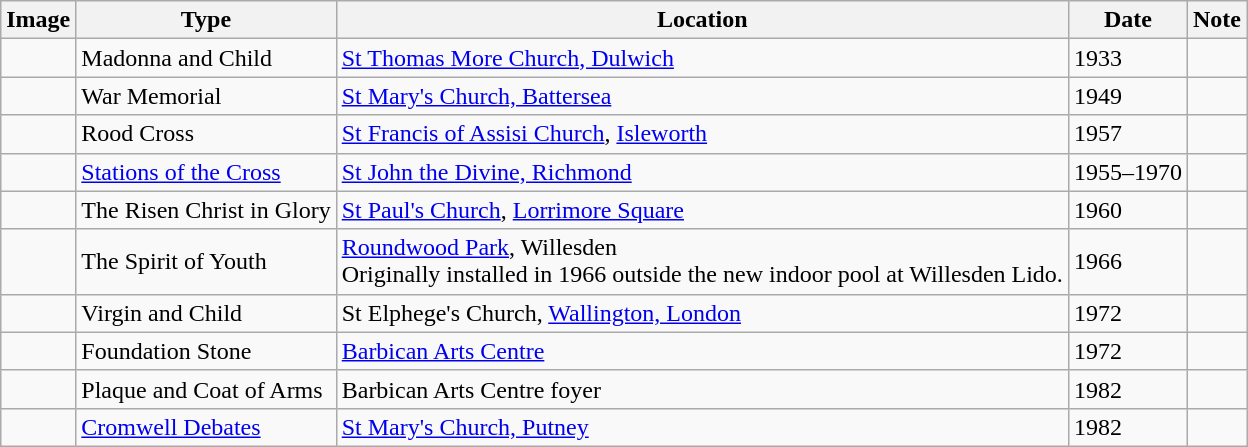<table class="wikitable">
<tr>
<th>Image</th>
<th>Type</th>
<th>Location</th>
<th>Date</th>
<th>Note</th>
</tr>
<tr>
<td></td>
<td>Madonna and Child</td>
<td><a href='#'>St Thomas More Church, Dulwich</a></td>
<td>1933</td>
<td></td>
</tr>
<tr>
<td><br></td>
<td>War Memorial</td>
<td><a href='#'>St Mary's Church, Battersea</a></td>
<td>1949</td>
<td></td>
</tr>
<tr>
<td></td>
<td>Rood Cross</td>
<td><a href='#'>St Francis of Assisi Church</a>, <a href='#'>Isleworth</a></td>
<td>1957</td>
<td></td>
</tr>
<tr>
<td></td>
<td><a href='#'>Stations of the Cross</a></td>
<td><a href='#'>St John the Divine, Richmond</a></td>
<td>1955–1970</td>
<td></td>
</tr>
<tr>
<td></td>
<td>The Risen Christ in Glory</td>
<td><a href='#'>St Paul's Church</a>, <a href='#'>Lorrimore Square</a></td>
<td>1960</td>
<td></td>
</tr>
<tr>
<td></td>
<td>The Spirit of Youth</td>
<td><a href='#'>Roundwood Park</a>, Willesden<br>Originally installed in 1966 outside the new indoor pool at Willesden Lido.</td>
<td>1966</td>
<td></td>
</tr>
<tr>
<td></td>
<td>Virgin and Child</td>
<td>St Elphege's Church, <a href='#'>Wallington, London</a></td>
<td>1972</td>
<td></td>
</tr>
<tr>
<td></td>
<td>Foundation Stone</td>
<td><a href='#'>Barbican Arts Centre</a></td>
<td>1972</td>
<td></td>
</tr>
<tr>
<td></td>
<td>Plaque and Coat of Arms</td>
<td>Barbican Arts Centre foyer</td>
<td>1982</td>
<td></td>
</tr>
<tr>
<td></td>
<td><a href='#'>Cromwell Debates</a></td>
<td><a href='#'>St Mary's Church, Putney</a></td>
<td>1982</td>
<td></td>
</tr>
</table>
